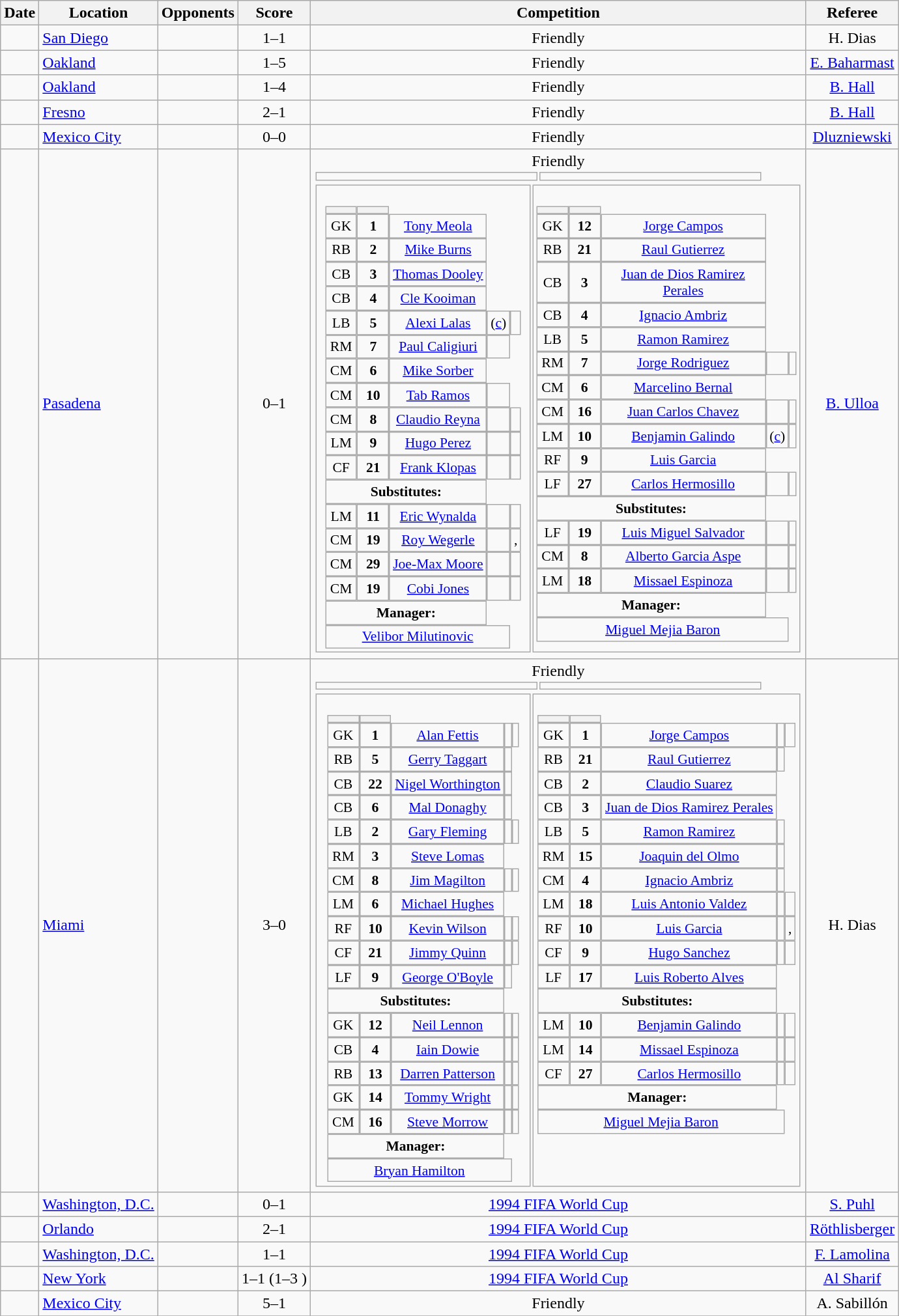<table class="wikitable sortable" style="text-align:center">
<tr>
<th>Date</th>
<th>Location</th>
<th>Opponents</th>
<th>Score</th>
<th>Competition</th>
<th>Referee</th>
</tr>
<tr>
<td></td>
<td align="left"> <a href='#'>San Diego</a></td>
<td></td>
<td>1–1</td>
<td>Friendly</td>
<td> H. Dias</td>
</tr>
<tr>
<td></td>
<td align="left"> <a href='#'>Oakland</a></td>
<td></td>
<td>1–5</td>
<td>Friendly</td>
<td> <a href='#'>E. Baharmast</a></td>
</tr>
<tr>
<td></td>
<td align="left"> <a href='#'>Oakland</a></td>
<td></td>
<td>1–4</td>
<td>Friendly</td>
<td> <a href='#'>B. Hall</a></td>
</tr>
<tr>
<td></td>
<td align="left"> <a href='#'>Fresno</a></td>
<td></td>
<td>2–1</td>
<td>Friendly</td>
<td> <a href='#'>B. Hall</a></td>
</tr>
<tr>
<td></td>
<td align="left"> <a href='#'>Mexico City</a></td>
<td></td>
<td>0–0</td>
<td>Friendly</td>
<td> <a href='#'>Dluzniewski</a></td>
</tr>
<tr>
<td></td>
<td align="left"> <a href='#'>Pasadena</a></td>
<td></td>
<td>0–1</td>
<td>Friendly<br>
<table width=92%>
<tr>
<td></td>
<td></td>
</tr>
</table>
<table width="100%">
<tr>
<td valign="top" width="40%"><br><table style="font-size:90%" cellspacing="0" cellpadding="0" align=center>
<tr>
<th width=25></th>
<th width=25></th>
</tr>
<tr>
<td>GK</td>
<td><strong>1</strong></td>
<td><a href='#'>Tony Meola</a></td>
</tr>
<tr>
<td>RB</td>
<td><strong>2</strong></td>
<td><a href='#'>Mike Burns</a></td>
</tr>
<tr>
<td>CB</td>
<td><strong>3</strong></td>
<td><a href='#'>Thomas Dooley</a></td>
</tr>
<tr>
<td>CB</td>
<td><strong>4</strong></td>
<td><a href='#'>Cle Kooiman</a></td>
</tr>
<tr>
<td>LB</td>
<td><strong>5</strong></td>
<td><a href='#'>Alexi Lalas</a></td>
<td>(<a href='#'>c</a>)</td>
<td></td>
</tr>
<tr>
<td>RM</td>
<td><strong>7</strong></td>
<td><a href='#'>Paul Caligiuri</a></td>
<td></td>
</tr>
<tr>
<td>CM</td>
<td><strong>6</strong></td>
<td><a href='#'>Mike Sorber</a></td>
</tr>
<tr>
<td>CM</td>
<td><strong>10</strong></td>
<td><a href='#'>Tab Ramos</a></td>
<td></td>
</tr>
<tr>
<td>CM</td>
<td><strong>8</strong></td>
<td><a href='#'>Claudio Reyna</a></td>
<td></td>
<td></td>
</tr>
<tr>
<td>LM</td>
<td><strong>9</strong></td>
<td><a href='#'>Hugo Perez</a></td>
<td></td>
<td></td>
</tr>
<tr>
<td>CF</td>
<td><strong>21</strong></td>
<td><a href='#'>Frank Klopas</a></td>
<td></td>
<td></td>
</tr>
<tr>
</tr>
<tr>
<td colspan=3><strong>Substitutes:</strong></td>
</tr>
<tr>
<td>LM</td>
<td><strong>11</strong></td>
<td><a href='#'>Eric Wynalda</a></td>
<td></td>
<td></td>
</tr>
<tr>
<td>CM</td>
<td><strong>19</strong></td>
<td><a href='#'>Roy Wegerle</a></td>
<td></td>
<td>,</td>
</tr>
<tr>
<td>CM</td>
<td><strong>29</strong></td>
<td><a href='#'>Joe-Max Moore</a></td>
<td></td>
<td></td>
</tr>
<tr>
<td>CM</td>
<td><strong>19</strong></td>
<td><a href='#'>Cobi Jones</a></td>
<td></td>
<td></td>
</tr>
<tr>
</tr>
<tr>
<td colspan=3><strong>Manager:</strong></td>
</tr>
<tr>
<td colspan=4> <a href='#'>Velibor Milutinovic</a></td>
</tr>
</table>
</td>
<td valign="top" width="50%"><br><table style="font-size:90%; margin:auto" cellspacing="0" cellpadding="0">
<tr>
<th width=25></th>
<th width=25></th>
</tr>
<tr>
<td>GK</td>
<td><strong>12</strong></td>
<td><a href='#'>Jorge Campos</a></td>
</tr>
<tr>
<td>RB</td>
<td><strong>21</strong></td>
<td><a href='#'>Raul Gutierrez</a></td>
</tr>
<tr>
<td>CB</td>
<td><strong>3</strong></td>
<td><a href='#'>Juan de Dios Ramirez Perales</a></td>
</tr>
<tr>
<td>CB</td>
<td><strong>4</strong></td>
<td><a href='#'>Ignacio Ambriz</a></td>
</tr>
<tr>
<td>LB</td>
<td><strong>5</strong></td>
<td><a href='#'>Ramon Ramirez</a></td>
</tr>
<tr>
<td>RM</td>
<td><strong>7</strong></td>
<td><a href='#'>Jorge Rodriguez</a></td>
<td></td>
<td></td>
</tr>
<tr>
<td>CM</td>
<td><strong>6</strong></td>
<td><a href='#'>Marcelino Bernal</a></td>
</tr>
<tr>
<td>CM</td>
<td><strong>16</strong></td>
<td><a href='#'>Juan Carlos Chavez</a></td>
<td></td>
<td></td>
</tr>
<tr>
<td>LM</td>
<td><strong>10</strong></td>
<td><a href='#'>Benjamin Galindo</a></td>
<td>(<a href='#'>c</a>)</td>
<td></td>
</tr>
<tr>
<td>RF</td>
<td><strong>9</strong></td>
<td><a href='#'>Luis Garcia</a></td>
</tr>
<tr>
<td>LF</td>
<td><strong>27</strong></td>
<td><a href='#'>Carlos Hermosillo</a></td>
<td></td>
<td></td>
</tr>
<tr>
</tr>
<tr>
<td colspan=3><strong>Substitutes:</strong></td>
</tr>
<tr>
<td>LF</td>
<td><strong>19</strong></td>
<td><a href='#'>Luis Miguel Salvador</a></td>
<td></td>
<td></td>
</tr>
<tr>
<td>CM</td>
<td><strong>8</strong></td>
<td><a href='#'>Alberto Garcia Aspe</a></td>
<td></td>
<td></td>
</tr>
<tr>
<td>LM</td>
<td><strong>18</strong></td>
<td><a href='#'>Missael Espinoza</a></td>
<td></td>
<td></td>
</tr>
<tr>
<td colspan=3><strong>Manager:</strong></td>
</tr>
<tr>
<td colspan=4><a href='#'>Miguel Mejia Baron</a></td>
</tr>
</table>
</td>
</tr>
</table>

</td>
<td> <a href='#'>B. Ulloa</a></td>
</tr>
<tr>
<td></td>
<td align="left"> <a href='#'>Miami</a></td>
<td></td>
<td>3–0</td>
<td>Friendly<br>
<table width=92%>
<tr>
<td></td>
<td></td>
</tr>
</table>
<table width="100%">
<tr>
<td valign="top" width="40%"><br><table style="font-size:90%" cellspacing="0" cellpadding="0" align=center>
<tr>
<th width=25></th>
<th width=25></th>
</tr>
<tr>
<td>GK</td>
<td><strong>1</strong></td>
<td><a href='#'>Alan Fettis</a></td>
<td></td>
<td></td>
</tr>
<tr>
<td>RB</td>
<td><strong>5</strong></td>
<td><a href='#'>Gerry Taggart</a></td>
<td></td>
</tr>
<tr>
<td>CB</td>
<td><strong>22</strong></td>
<td><a href='#'>Nigel Worthington</a></td>
<td></td>
</tr>
<tr>
<td>CB</td>
<td><strong>6</strong></td>
<td><a href='#'>Mal Donaghy</a></td>
<td></td>
</tr>
<tr>
<td>LB</td>
<td><strong>2</strong></td>
<td><a href='#'>Gary Fleming</a></td>
<td></td>
<td></td>
</tr>
<tr>
<td>RM</td>
<td><strong>3</strong></td>
<td><a href='#'>Steve Lomas</a></td>
</tr>
<tr>
<td>CM</td>
<td><strong>8</strong></td>
<td><a href='#'>Jim Magilton</a></td>
<td></td>
<td></td>
</tr>
<tr>
<td>LM</td>
<td><strong>6</strong></td>
<td><a href='#'>Michael Hughes</a></td>
</tr>
<tr>
<td>RF</td>
<td><strong>10</strong></td>
<td><a href='#'>Kevin Wilson</a></td>
<td></td>
<td></td>
</tr>
<tr>
<td>CF</td>
<td><strong>21</strong></td>
<td><a href='#'>Jimmy Quinn</a></td>
<td></td>
<td></td>
</tr>
<tr>
<td>LF</td>
<td><strong>9</strong></td>
<td><a href='#'>George O'Boyle</a></td>
<td></td>
</tr>
<tr>
</tr>
<tr>
<td colspan=3><strong>Substitutes:</strong></td>
</tr>
<tr>
<td>GK</td>
<td><strong>12</strong></td>
<td><a href='#'>Neil Lennon</a></td>
<td></td>
<td></td>
</tr>
<tr>
<td>CB</td>
<td><strong>4</strong></td>
<td><a href='#'>Iain Dowie</a></td>
<td></td>
<td></td>
</tr>
<tr>
<td>RB</td>
<td><strong>13</strong></td>
<td><a href='#'>Darren Patterson</a></td>
<td></td>
<td></td>
</tr>
<tr>
<td>GK</td>
<td><strong>14</strong></td>
<td><a href='#'>Tommy Wright</a></td>
<td></td>
<td></td>
</tr>
<tr>
<td>CM</td>
<td><strong>16</strong></td>
<td><a href='#'>Steve Morrow</a></td>
<td></td>
<td></td>
</tr>
<tr>
</tr>
<tr>
<td colspan=3><strong>Manager:</strong></td>
</tr>
<tr>
<td colspan=4><a href='#'>Bryan Hamilton</a></td>
</tr>
</table>
</td>
<td valign="top" width="50%"><br><table style="font-size:90%; margin:auto" cellspacing="0" cellpadding="0">
<tr>
<th width=25></th>
<th width=25></th>
</tr>
<tr>
<td>GK</td>
<td><strong>1</strong></td>
<td><a href='#'>Jorge Campos</a></td>
<td></td>
<td></td>
</tr>
<tr>
<td>RB</td>
<td><strong>21</strong></td>
<td><a href='#'>Raul Gutierrez</a></td>
<td></td>
</tr>
<tr>
<td>CB</td>
<td><strong>2</strong></td>
<td><a href='#'>Claudio Suarez</a></td>
</tr>
<tr>
<td>CB</td>
<td><strong>3</strong></td>
<td><a href='#'>Juan de Dios Ramirez Perales</a></td>
</tr>
<tr>
<td>LB</td>
<td><strong>5</strong></td>
<td><a href='#'>Ramon Ramirez</a></td>
<td></td>
</tr>
<tr>
<td>RM</td>
<td><strong>15</strong></td>
<td><a href='#'>Joaquin del Olmo</a></td>
<td></td>
</tr>
<tr>
<td>CM</td>
<td><strong>4</strong></td>
<td><a href='#'>Ignacio Ambriz</a></td>
<td></td>
</tr>
<tr>
<td>LM</td>
<td><strong>18</strong></td>
<td><a href='#'>Luis Antonio Valdez</a></td>
<td></td>
<td></td>
</tr>
<tr>
<td>RF</td>
<td><strong>10</strong></td>
<td><a href='#'>Luis Garcia</a></td>
<td></td>
<td>,</td>
</tr>
<tr>
<td>CF</td>
<td><strong>9</strong></td>
<td><a href='#'>Hugo Sanchez</a></td>
<td></td>
<td></td>
</tr>
<tr>
<td>LF</td>
<td><strong>17</strong></td>
<td><a href='#'>Luis Roberto Alves</a></td>
</tr>
<tr>
</tr>
<tr>
<td colspan=3><strong>Substitutes:</strong></td>
</tr>
<tr>
<td>LM</td>
<td><strong>10</strong></td>
<td><a href='#'>Benjamin Galindo</a></td>
<td></td>
<td></td>
</tr>
<tr>
<td>LM</td>
<td><strong>14</strong></td>
<td><a href='#'>Missael Espinoza</a></td>
<td></td>
<td></td>
</tr>
<tr>
<td>CF</td>
<td><strong>27</strong></td>
<td><a href='#'>Carlos Hermosillo</a></td>
<td></td>
<td></td>
</tr>
<tr>
<td colspan=3><strong>Manager:</strong></td>
</tr>
<tr>
<td colspan=4><a href='#'>Miguel Mejia Baron</a></td>
</tr>
</table>
</td>
</tr>
</table>

</td>
<td> H. Dias</td>
</tr>
<tr>
<td></td>
<td align="left"> <a href='#'>Washington, D.C.</a></td>
<td></td>
<td>0–1</td>
<td><a href='#'>1994 FIFA World Cup</a></td>
<td> <a href='#'>S. Puhl</a></td>
</tr>
<tr>
<td></td>
<td align="left"> <a href='#'>Orlando</a></td>
<td></td>
<td>2–1</td>
<td><a href='#'>1994 FIFA World Cup</a></td>
<td> <a href='#'>Röthlisberger</a></td>
</tr>
<tr>
<td></td>
<td align="left"> <a href='#'>Washington, D.C.</a></td>
<td></td>
<td>1–1</td>
<td><a href='#'>1994 FIFA World Cup</a></td>
<td> <a href='#'>F. Lamolina</a></td>
</tr>
<tr>
<td></td>
<td align="left"> <a href='#'>New York</a></td>
<td></td>
<td>1–1 (1–3 )</td>
<td><a href='#'>1994 FIFA World Cup</a></td>
<td> <a href='#'>Al Sharif</a></td>
</tr>
<tr>
<td></td>
<td align="left"> <a href='#'>Mexico City</a></td>
<td></td>
<td>5–1</td>
<td>Friendly</td>
<td> A. Sabillón</td>
</tr>
<tr>
</tr>
</table>
